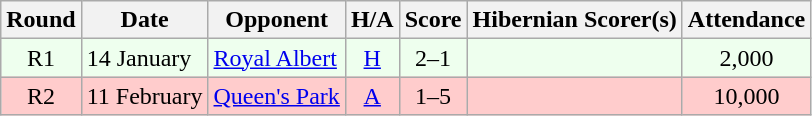<table class="wikitable" style="text-align:center">
<tr>
<th>Round</th>
<th>Date</th>
<th>Opponent</th>
<th>H/A</th>
<th>Score</th>
<th>Hibernian Scorer(s)</th>
<th>Attendance</th>
</tr>
<tr bgcolor=#EEFFEE>
<td>R1</td>
<td align=left>14 January</td>
<td align=left><a href='#'>Royal Albert</a></td>
<td><a href='#'>H</a></td>
<td>2–1</td>
<td align=left></td>
<td>2,000</td>
</tr>
<tr bgcolor=#FFCCCC>
<td>R2</td>
<td align=left>11 February</td>
<td align=left><a href='#'>Queen's Park</a></td>
<td><a href='#'>A</a></td>
<td>1–5</td>
<td align=left></td>
<td>10,000</td>
</tr>
</table>
